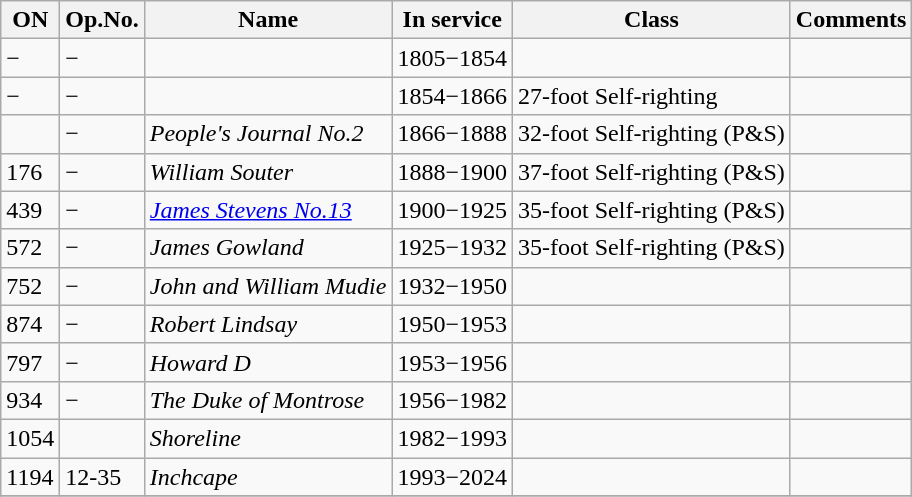<table class="wikitable">
<tr>
<th>ON</th>
<th>Op.No.</th>
<th>Name</th>
<th>In service</th>
<th>Class</th>
<th>Comments</th>
</tr>
<tr>
<td>−</td>
<td>−</td>
<td></td>
<td>1805−1854</td>
<td></td>
<td></td>
</tr>
<tr>
<td>−</td>
<td>−</td>
<td></td>
<td>1854−1866</td>
<td>27-foot Self-righting</td>
<td></td>
</tr>
<tr>
<td></td>
<td>−</td>
<td><em>People's Journal No.2</em></td>
<td>1866−1888</td>
<td>32-foot Self-righting (P&S)</td>
<td></td>
</tr>
<tr>
<td>176</td>
<td>−</td>
<td><em>William Souter</em></td>
<td>1888−1900</td>
<td>37-foot Self-righting (P&S)</td>
<td></td>
</tr>
<tr>
<td>439</td>
<td>−</td>
<td><a href='#'><em>James Stevens No.13</em></a></td>
<td>1900−1925</td>
<td>35-foot Self-righting (P&S)</td>
<td></td>
</tr>
<tr>
<td>572</td>
<td>−</td>
<td><em>James Gowland</em></td>
<td>1925−1932</td>
<td>35-foot Self-righting (P&S)</td>
<td></td>
</tr>
<tr>
<td>752</td>
<td>−</td>
<td><em>John and William Mudie</em></td>
<td>1932−1950</td>
<td></td>
<td></td>
</tr>
<tr>
<td>874</td>
<td>−</td>
<td><em>Robert Lindsay</em></td>
<td>1950−1953</td>
<td></td>
<td></td>
</tr>
<tr>
<td>797</td>
<td>−</td>
<td><em>Howard D</em></td>
<td>1953−1956</td>
<td></td>
<td></td>
</tr>
<tr>
<td>934</td>
<td>−</td>
<td><em>The Duke of Montrose</em></td>
<td>1956−1982</td>
<td></td>
<td></td>
</tr>
<tr>
<td>1054</td>
<td></td>
<td><em>Shoreline</em></td>
<td>1982−1993</td>
<td></td>
<td></td>
</tr>
<tr>
<td>1194</td>
<td>12-35</td>
<td><em>Inchcape</em></td>
<td>1993−2024</td>
<td></td>
<td></td>
</tr>
<tr>
</tr>
</table>
